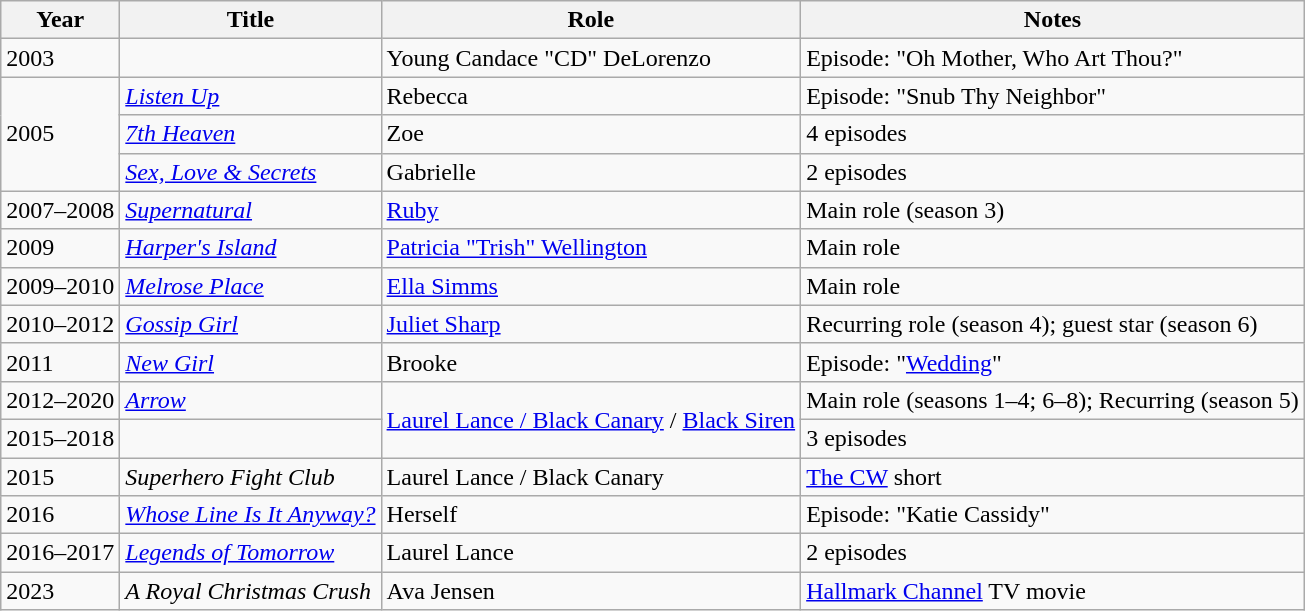<table class="wikitable sortable">
<tr>
<th>Year</th>
<th>Title</th>
<th>Role</th>
<th class="unsortable">Notes</th>
</tr>
<tr>
<td>2003</td>
<td><em></em></td>
<td>Young Candace "CD" DeLorenzo</td>
<td>Episode: "Oh Mother, Who Art Thou?"</td>
</tr>
<tr>
<td rowspan="3">2005</td>
<td><em><a href='#'>Listen Up</a></em></td>
<td>Rebecca</td>
<td>Episode: "Snub Thy Neighbor"</td>
</tr>
<tr>
<td><em><a href='#'>7th Heaven</a></em></td>
<td>Zoe</td>
<td>4 episodes</td>
</tr>
<tr>
<td><em><a href='#'>Sex, Love & Secrets</a></em></td>
<td>Gabrielle</td>
<td>2 episodes</td>
</tr>
<tr>
<td>2007–2008</td>
<td><em><a href='#'>Supernatural</a></em></td>
<td><a href='#'>Ruby</a></td>
<td>Main role (season 3)</td>
</tr>
<tr>
<td>2009</td>
<td><em><a href='#'>Harper's Island</a></em></td>
<td><a href='#'>Patricia "Trish" Wellington</a></td>
<td>Main role</td>
</tr>
<tr>
<td>2009–2010</td>
<td><em><a href='#'>Melrose Place</a></em></td>
<td><a href='#'>Ella Simms</a></td>
<td>Main role</td>
</tr>
<tr>
<td>2010–2012</td>
<td><em><a href='#'>Gossip Girl</a></em></td>
<td><a href='#'>Juliet Sharp</a></td>
<td>Recurring role (season 4); guest star (season 6)</td>
</tr>
<tr>
<td>2011</td>
<td><em><a href='#'>New Girl</a></em></td>
<td>Brooke</td>
<td>Episode: "<a href='#'>Wedding</a>"</td>
</tr>
<tr>
<td>2012–2020</td>
<td><em><a href='#'>Arrow</a></em></td>
<td rowspan="2"><a href='#'>Laurel Lance / Black Canary</a> / <a href='#'>Black Siren</a></td>
<td>Main role (seasons 1–4; 6–8); Recurring (season 5)</td>
</tr>
<tr>
<td>2015–2018</td>
<td><em></em></td>
<td>3 episodes</td>
</tr>
<tr>
<td>2015</td>
<td><em>Superhero Fight Club</em></td>
<td>Laurel Lance / Black Canary</td>
<td><a href='#'>The CW</a> short</td>
</tr>
<tr>
<td>2016</td>
<td><em><a href='#'>Whose Line Is It Anyway?</a></em></td>
<td>Herself</td>
<td>Episode: "Katie Cassidy"</td>
</tr>
<tr>
<td>2016–2017</td>
<td><em><a href='#'>Legends of Tomorrow</a></em></td>
<td>Laurel Lance</td>
<td>2 episodes</td>
</tr>
<tr>
<td>2023</td>
<td><em>A Royal Christmas Crush</em></td>
<td>Ava Jensen</td>
<td><a href='#'>Hallmark Channel</a> TV movie</td>
</tr>
</table>
